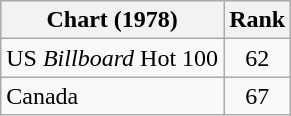<table class="wikitable">
<tr>
<th align="left">Chart (1978)</th>
<th style="text-align:center;">Rank</th>
</tr>
<tr>
<td>US <em>Billboard</em> Hot 100</td>
<td style="text-align:center;">62</td>
</tr>
<tr>
<td>Canada</td>
<td style="text-align:center;">67</td>
</tr>
</table>
